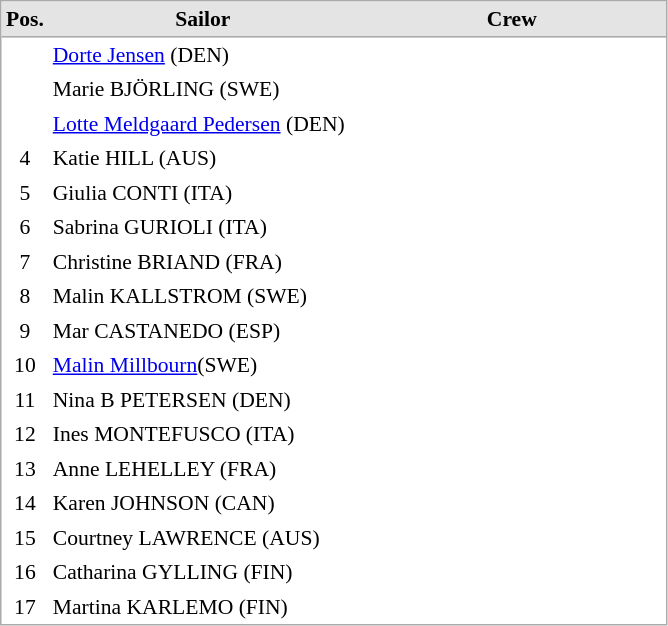<table cellspacing="0" cellpadding="3" style="border:1px solid #AAAAAA;font-size:90%">
<tr bgcolor="#E4E4E4">
<th style="border-bottom:1px solid #AAAAAA" width=10>Pos.</th>
<th style="border-bottom:1px solid #AAAAAA" width=200>Sailor</th>
<th style="border-bottom:1px solid #AAAAAA" width=200>Crew</th>
</tr>
<tr>
<td align="center"></td>
<td><a href='#'>Dorte Jensen</a> (DEN)</td>
<td></td>
</tr>
<tr>
<td align="center"></td>
<td>Marie BJÖRLING (SWE)</td>
<td></td>
</tr>
<tr>
<td align="center"></td>
<td><a href='#'>Lotte Meldgaard Pedersen</a> (DEN)</td>
<td></td>
</tr>
<tr>
<td align="center">4</td>
<td>Katie HILL (AUS)</td>
<td></td>
</tr>
<tr>
<td align="center">5</td>
<td>Giulia CONTI (ITA)</td>
<td></td>
</tr>
<tr>
<td align="center">6</td>
<td>Sabrina GURIOLI (ITA)</td>
<td></td>
</tr>
<tr>
<td align="center">7</td>
<td>Christine BRIAND (FRA)</td>
<td></td>
</tr>
<tr>
<td align="center">8</td>
<td>Malin KALLSTROM (SWE)</td>
<td></td>
</tr>
<tr>
<td align="center">9</td>
<td>Mar CASTANEDO (ESP)</td>
<td></td>
</tr>
<tr>
<td align="center">10</td>
<td><a href='#'>Malin Millbourn</a>(SWE)</td>
<td></td>
</tr>
<tr>
<td align="center">11</td>
<td>Nina B PETERSEN (DEN)</td>
<td></td>
</tr>
<tr>
<td align="center">12</td>
<td>Ines MONTEFUSCO (ITA)</td>
<td></td>
</tr>
<tr>
<td align="center">13</td>
<td>Anne LEHELLEY (FRA)</td>
<td></td>
</tr>
<tr>
<td align="center">14</td>
<td>Karen JOHNSON (CAN)</td>
<td></td>
</tr>
<tr>
<td align="center">15</td>
<td>Courtney LAWRENCE (AUS)</td>
<td></td>
</tr>
<tr>
<td align="center">16</td>
<td>Catharina GYLLING (FIN)</td>
<td></td>
</tr>
<tr>
<td align="center">17</td>
<td>Martina KARLEMO (FIN)</td>
<td></td>
</tr>
<tr>
</tr>
</table>
